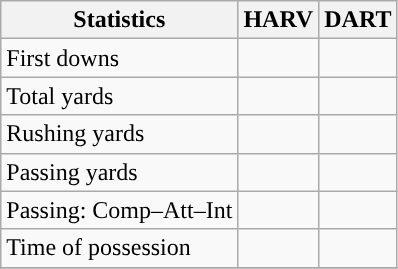<table class="wikitable" style="float: left;">
<tr>
<th>Statistics</th>
<th>HARV</th>
<th>DART</th>
</tr>
<tr>
<td>First downs</td>
<td></td>
<td></td>
</tr>
<tr>
<td>Total yards</td>
<td></td>
<td></td>
</tr>
<tr>
<td>Rushing yards</td>
<td></td>
<td></td>
</tr>
<tr>
<td>Passing yards</td>
<td></td>
<td></td>
</tr>
<tr>
<td>Passing: Comp–Att–Int</td>
<td></td>
<td></td>
</tr>
<tr>
<td>Time of possession</td>
<td></td>
<td></td>
</tr>
<tr>
</tr>
</table>
